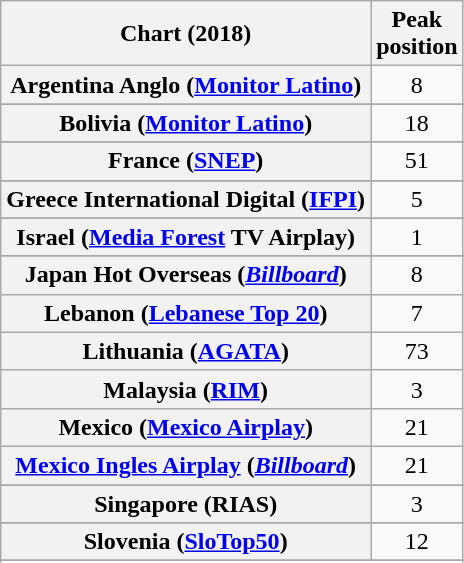<table class="wikitable sortable plainrowheaders" style="text-align:center">
<tr>
<th scope="col">Chart (2018)</th>
<th scope="col">Peak<br> position</th>
</tr>
<tr>
<th scope="row">Argentina Anglo (<a href='#'>Monitor Latino</a>)</th>
<td>8</td>
</tr>
<tr>
</tr>
<tr>
</tr>
<tr>
</tr>
<tr>
</tr>
<tr>
<th scope="row">Bolivia (<a href='#'>Monitor Latino</a>)</th>
<td>18</td>
</tr>
<tr>
</tr>
<tr>
</tr>
<tr>
</tr>
<tr>
</tr>
<tr>
</tr>
<tr>
</tr>
<tr>
</tr>
<tr>
</tr>
<tr>
<th scope="row">France (<a href='#'>SNEP</a>)</th>
<td>51</td>
</tr>
<tr>
</tr>
<tr>
<th scope="row">Greece International Digital (<a href='#'>IFPI</a>)</th>
<td>5</td>
</tr>
<tr>
</tr>
<tr>
</tr>
<tr>
</tr>
<tr>
</tr>
<tr>
<th scope="row">Israel (<a href='#'>Media Forest</a> TV Airplay)</th>
<td>1</td>
</tr>
<tr>
</tr>
<tr>
</tr>
<tr>
<th scope="row">Japan Hot Overseas (<em><a href='#'>Billboard</a></em>)</th>
<td>8</td>
</tr>
<tr>
<th scope="row">Lebanon (<a href='#'>Lebanese Top 20</a>)</th>
<td>7</td>
</tr>
<tr>
<th scope="row">Lithuania (<a href='#'>AGATA</a>)</th>
<td>73</td>
</tr>
<tr>
<th scope="row">Malaysia (<a href='#'>RIM</a>)</th>
<td>3</td>
</tr>
<tr>
<th scope="row">Mexico (<a href='#'>Mexico Airplay</a>)</th>
<td>21</td>
</tr>
<tr>
<th scope="row"><a href='#'>Mexico Ingles Airplay</a> (<em><a href='#'>Billboard</a></em>)</th>
<td>21</td>
</tr>
<tr>
</tr>
<tr>
</tr>
<tr>
</tr>
<tr>
</tr>
<tr>
</tr>
<tr>
</tr>
<tr>
</tr>
<tr>
<th scope="row">Singapore (RIAS)</th>
<td>3</td>
</tr>
<tr>
</tr>
<tr>
</tr>
<tr>
<th scope="row">Slovenia (<a href='#'>SloTop50</a>)</th>
<td>12</td>
</tr>
<tr>
</tr>
<tr>
</tr>
<tr>
</tr>
<tr>
</tr>
<tr>
</tr>
<tr>
</tr>
<tr>
</tr>
<tr>
</tr>
<tr>
</tr>
</table>
